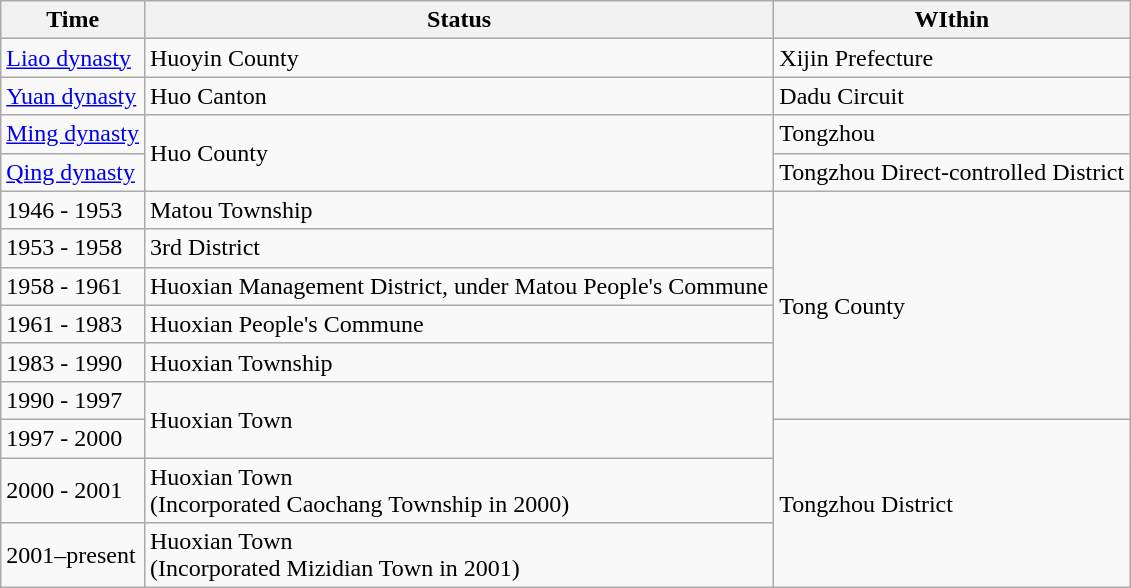<table class="wikitable">
<tr>
<th>Time</th>
<th>Status</th>
<th>WIthin</th>
</tr>
<tr>
<td><a href='#'>Liao dynasty</a></td>
<td>Huoyin County</td>
<td>Xijin Prefecture</td>
</tr>
<tr>
<td><a href='#'>Yuan dynasty</a></td>
<td>Huo Canton</td>
<td>Dadu Circuit</td>
</tr>
<tr>
<td><a href='#'>Ming dynasty</a></td>
<td rowspan="2">Huo County</td>
<td>Tongzhou</td>
</tr>
<tr>
<td><a href='#'>Qing dynasty</a></td>
<td>Tongzhou Direct-controlled District</td>
</tr>
<tr>
<td>1946 - 1953</td>
<td>Matou Township</td>
<td rowspan="6">Tong County</td>
</tr>
<tr>
<td>1953 - 1958</td>
<td>3rd District</td>
</tr>
<tr>
<td>1958 - 1961</td>
<td>Huoxian Management District, under Matou People's Commune</td>
</tr>
<tr>
<td>1961 - 1983</td>
<td>Huoxian People's Commune</td>
</tr>
<tr>
<td>1983 - 1990</td>
<td>Huoxian Township</td>
</tr>
<tr>
<td>1990 - 1997</td>
<td rowspan="2">Huoxian Town</td>
</tr>
<tr>
<td>1997 - 2000</td>
<td rowspan="3">Tongzhou District</td>
</tr>
<tr>
<td>2000 - 2001</td>
<td>Huoxian Town<br>(Incorporated Caochang Township in 2000)</td>
</tr>
<tr>
<td>2001–present</td>
<td>Huoxian Town<br>(Incorporated Mizidian Town in 2001)</td>
</tr>
</table>
